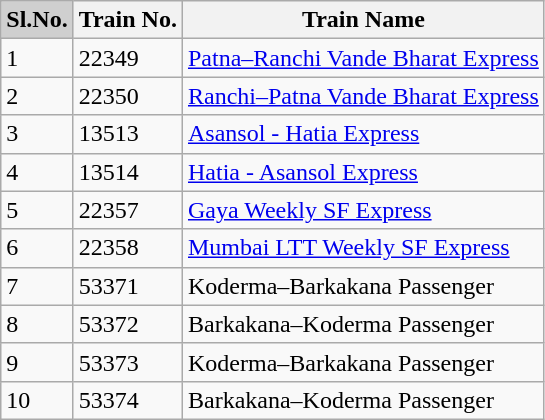<table class="wikitable sortable">
<tr>
<th style="background-color:#cfcfcf;"  align="center">Sl.No.</th>
<th>Train No.</th>
<th>Train Name</th>
</tr>
<tr>
<td>1</td>
<td>22349</td>
<td><a href='#'>Patna–Ranchi Vande Bharat Express</a></td>
</tr>
<tr>
<td>2</td>
<td>22350</td>
<td><a href='#'>Ranchi–Patna Vande Bharat Express</a></td>
</tr>
<tr>
<td>3</td>
<td>13513</td>
<td><a href='#'>Asansol - Hatia Express</a></td>
</tr>
<tr>
<td>4</td>
<td>13514</td>
<td><a href='#'>Hatia - Asansol Express</a></td>
</tr>
<tr>
<td>5</td>
<td>22357</td>
<td><a href='#'>Gaya Weekly SF Express</a></td>
</tr>
<tr>
<td>6</td>
<td>22358</td>
<td><a href='#'>Mumbai LTT Weekly SF Express</a></td>
</tr>
<tr>
<td>7</td>
<td>53371</td>
<td>Koderma–Barkakana Passenger</td>
</tr>
<tr>
<td>8</td>
<td>53372</td>
<td>Barkakana–Koderma Passenger</td>
</tr>
<tr>
<td>9</td>
<td>53373</td>
<td>Koderma–Barkakana Passenger</td>
</tr>
<tr>
<td>10</td>
<td>53374</td>
<td>Barkakana–Koderma Passenger</td>
</tr>
</table>
